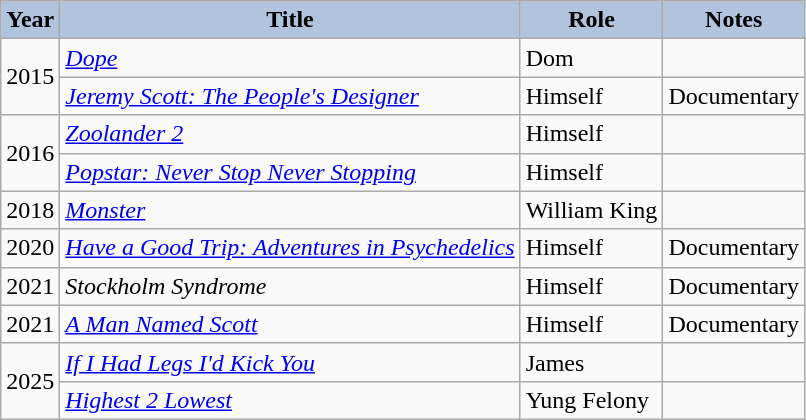<table class="wikitable">
<tr style="text-align:center;">
<th style="background:#B0C4DE;">Year</th>
<th style="background:#B0C4DE;">Title</th>
<th style="background:#B0C4DE;">Role</th>
<th style="background:#B0C4DE;">Notes</th>
</tr>
<tr>
<td rowspan=2>2015</td>
<td><em><a href='#'>Dope</a></em></td>
<td>Dom</td>
<td></td>
</tr>
<tr>
<td><em><a href='#'>Jeremy Scott: The People's Designer</a></em></td>
<td>Himself</td>
<td>Documentary</td>
</tr>
<tr>
<td rowspan=2>2016</td>
<td><em><a href='#'>Zoolander 2</a></em></td>
<td>Himself</td>
<td></td>
</tr>
<tr>
<td><em><a href='#'>Popstar: Never Stop Never Stopping</a></em></td>
<td>Himself</td>
<td></td>
</tr>
<tr>
<td>2018</td>
<td><em><a href='#'>Monster</a></em></td>
<td>William King</td>
<td></td>
</tr>
<tr>
<td>2020</td>
<td><em><a href='#'>Have a Good Trip: Adventures in Psychedelics</a></em></td>
<td>Himself</td>
<td>Documentary</td>
</tr>
<tr>
<td>2021</td>
<td><em>Stockholm Syndrome</em></td>
<td>Himself</td>
<td>Documentary</td>
</tr>
<tr>
<td>2021</td>
<td><em><a href='#'>A Man Named Scott</a></em></td>
<td>Himself</td>
<td>Documentary</td>
</tr>
<tr>
<td rowspan="2">2025</td>
<td><em><a href='#'>If I Had Legs I'd Kick You</a></em></td>
<td>James</td>
<td></td>
</tr>
<tr>
<td><em><a href='#'>Highest 2 Lowest</a></em></td>
<td>Yung Felony</td>
<td></td>
</tr>
</table>
